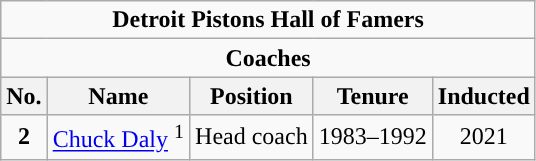<table class="wikitable" style="text-align:center">
<tr>
<td colspan="5"><strong>Detroit Pistons Hall of Famers</strong></td>
</tr>
<tr>
<td colspan="5"><strong>Coaches</strong></td>
</tr>
<tr>
<th>No.</th>
<th>Name</th>
<th>Position</th>
<th>Tenure</th>
<th>Inducted</th>
</tr>
<tr>
<td><strong>2</strong></td>
<td><a href='#'>Chuck Daly</a> <sup>1</sup></td>
<td>Head coach</td>
<td>1983–1992</td>
<td>2021</td>
</tr>
</table>
